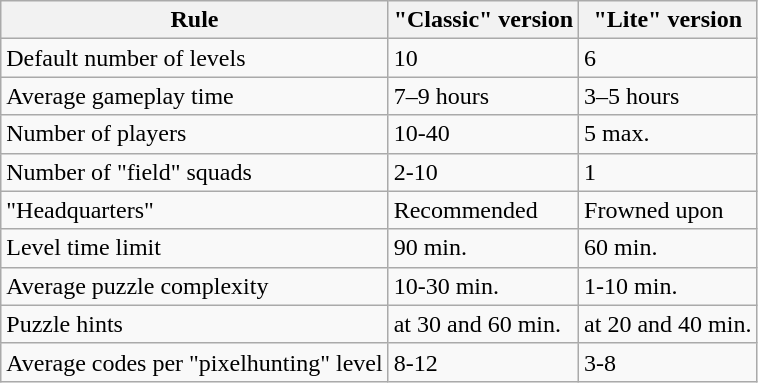<table class="wikitable">
<tr>
<th>Rule</th>
<th>"Classic" version</th>
<th>"Lite" version</th>
</tr>
<tr>
<td>Default number of levels</td>
<td>10</td>
<td>6</td>
</tr>
<tr>
<td>Average gameplay time</td>
<td>7–9 hours</td>
<td>3–5 hours</td>
</tr>
<tr>
<td>Number of players</td>
<td>10-40</td>
<td>5 max.</td>
</tr>
<tr>
<td>Number of "field" squads</td>
<td>2-10</td>
<td>1</td>
</tr>
<tr>
<td>"Headquarters"</td>
<td>Recommended</td>
<td>Frowned upon</td>
</tr>
<tr>
<td>Level time limit</td>
<td>90 min.</td>
<td>60 min.</td>
</tr>
<tr>
<td>Average puzzle complexity</td>
<td>10-30 min.</td>
<td>1-10 min.</td>
</tr>
<tr>
<td>Puzzle hints</td>
<td>at 30 and 60 min.</td>
<td>at 20 and 40 min.</td>
</tr>
<tr>
<td>Average codes per "pixelhunting" level</td>
<td>8-12</td>
<td>3-8</td>
</tr>
</table>
